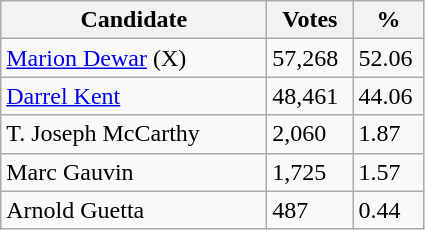<table class="wikitable">
<tr>
<th style="width: 170px">Candidate</th>
<th style="width: 50px">Votes</th>
<th style="width: 40px">%</th>
</tr>
<tr>
<td><a href='#'>Marion Dewar</a> (X)</td>
<td>57,268</td>
<td>52.06</td>
</tr>
<tr>
<td><a href='#'>Darrel Kent</a></td>
<td>48,461</td>
<td>44.06</td>
</tr>
<tr>
<td>T. Joseph McCarthy</td>
<td>2,060</td>
<td>1.87</td>
</tr>
<tr>
<td>Marc Gauvin</td>
<td>1,725</td>
<td>1.57</td>
</tr>
<tr>
<td>Arnold Guetta</td>
<td>487</td>
<td>0.44</td>
</tr>
</table>
